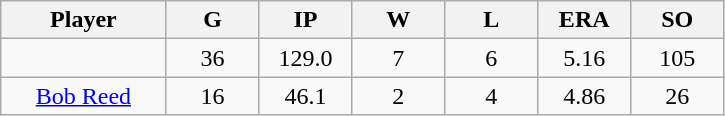<table class="wikitable sortable">
<tr>
<th bgcolor="#DDDDFF" width="16%">Player</th>
<th bgcolor="#DDDDFF" width="9%">G</th>
<th bgcolor="#DDDDFF" width="9%">IP</th>
<th bgcolor="#DDDDFF" width="9%">W</th>
<th bgcolor="#DDDDFF" width="9%">L</th>
<th bgcolor="#DDDDFF" width="9%">ERA</th>
<th bgcolor="#DDDDFF" width="9%">SO</th>
</tr>
<tr align="center">
<td></td>
<td>36</td>
<td>129.0</td>
<td>7</td>
<td>6</td>
<td>5.16</td>
<td>105</td>
</tr>
<tr align="center">
<td><a href='#'>Bob Reed</a></td>
<td>16</td>
<td>46.1</td>
<td>2</td>
<td>4</td>
<td>4.86</td>
<td>26</td>
</tr>
</table>
